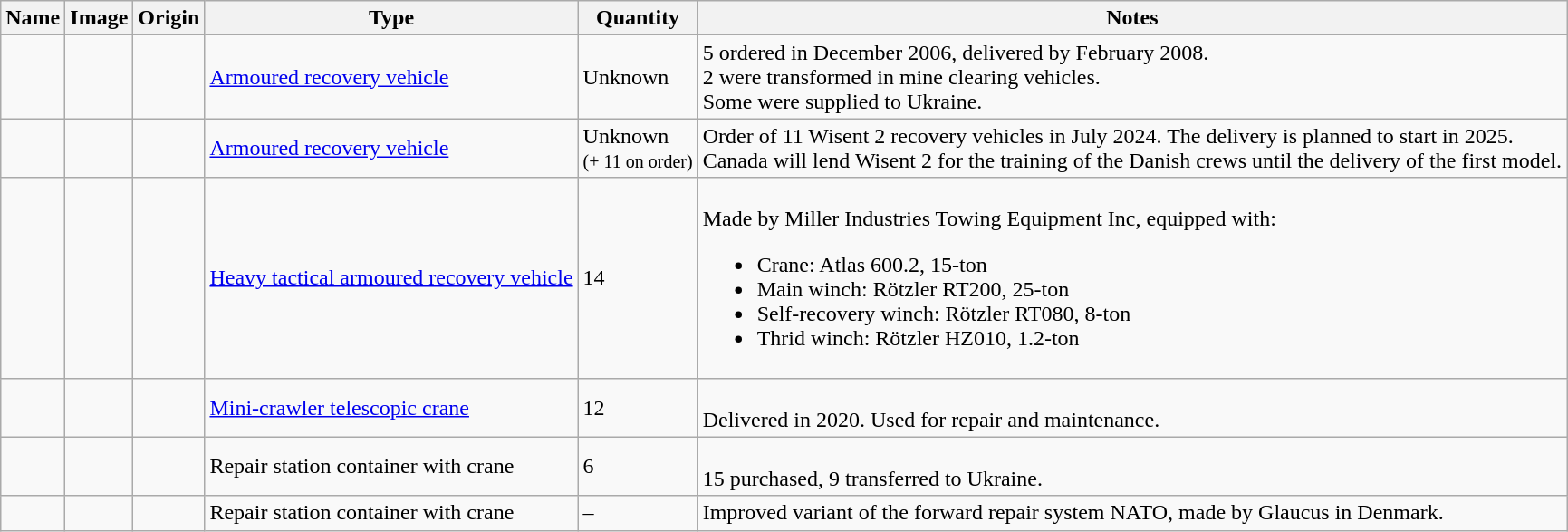<table class="wikitable">
<tr>
<th>Name</th>
<th>Image</th>
<th>Origin</th>
<th>Type</th>
<th>Quantity</th>
<th>Notes</th>
</tr>
<tr>
<td></td>
<td></td>
<td></td>
<td><a href='#'>Armoured recovery vehicle</a></td>
<td>Unknown</td>
<td>5 ordered in December 2006, delivered by February 2008.<br>2 were transformed in mine clearing vehicles.<br>Some were supplied to Ukraine.</td>
</tr>
<tr>
<td></td>
<td></td>
<td></td>
<td><a href='#'>Armoured recovery vehicle</a></td>
<td>Unknown<br><small>(+ 11 on order)</small></td>
<td>Order of 11 Wisent 2 recovery vehicles in July 2024. The delivery is planned to start in 2025.<br>Canada will lend Wisent 2 for the training of the Danish crews until the delivery of the first model.</td>
</tr>
<tr>
<td></td>
<td></td>
<td><br></td>
<td><a href='#'>Heavy tactical armoured recovery vehicle</a></td>
<td>14</td>
<td><br>Made by Miller Industries Towing Equipment Inc, equipped with:<ul><li>Crane: Atlas 600.2, 15-ton</li><li>Main winch: Rötzler RT200, 25-ton</li><li>Self-recovery winch: Rötzler RT080, 8-ton</li><li>Thrid winch: Rötzler HZ010, 1.2-ton</li></ul></td>
</tr>
<tr>
<td></td>
<td></td>
<td></td>
<td><a href='#'>Mini-crawler telescopic crane</a></td>
<td>12</td>
<td><br>Delivered in 2020. Used for repair and maintenance.</td>
</tr>
<tr>
<td></td>
<td></td>
<td></td>
<td>Repair station container with crane</td>
<td>6</td>
<td><br>15 purchased, 9 transferred to Ukraine.</td>
</tr>
<tr>
<td></td>
<td></td>
<td></td>
<td>Repair station container with crane</td>
<td>–</td>
<td>Improved variant of the forward repair system NATO, made by Glaucus in Denmark.</td>
</tr>
</table>
